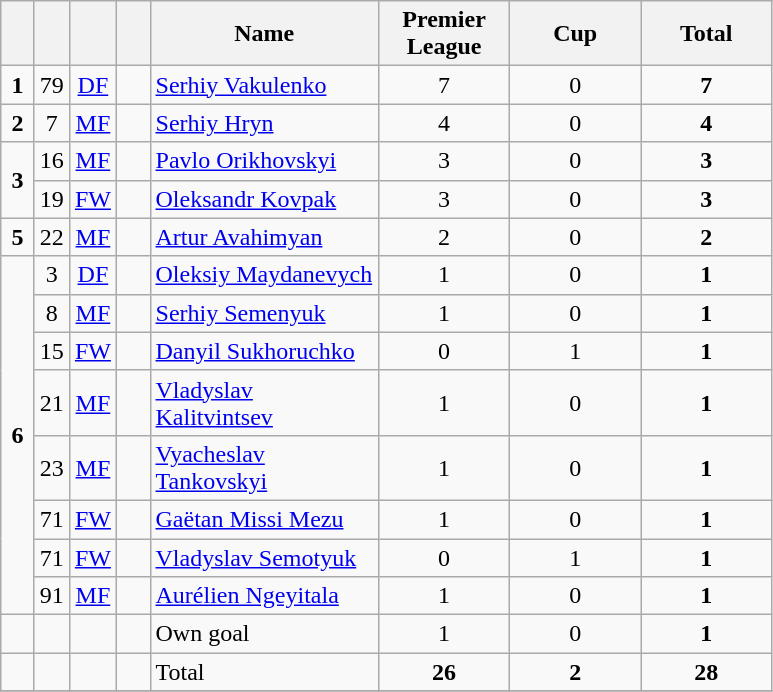<table class="wikitable" style="text-align:center">
<tr>
<th width=15></th>
<th width=15></th>
<th width=15></th>
<th width=15></th>
<th width=145>Name</th>
<th width=80><strong>Premier League</strong></th>
<th width=80><strong>Cup</strong></th>
<th width=80>Total</th>
</tr>
<tr>
<td><strong>1</strong></td>
<td>79</td>
<td><a href='#'>DF</a></td>
<td></td>
<td align=left><a href='#'>Serhiy Vakulenko</a></td>
<td>7</td>
<td>0</td>
<td><strong>7</strong></td>
</tr>
<tr>
<td><strong>2</strong></td>
<td>7</td>
<td><a href='#'>MF</a></td>
<td></td>
<td align=left><a href='#'>Serhiy Hryn</a></td>
<td>4</td>
<td>0</td>
<td><strong>4</strong></td>
</tr>
<tr>
<td rowspan=2><strong>3</strong></td>
<td>16</td>
<td><a href='#'>MF</a></td>
<td></td>
<td align=left><a href='#'>Pavlo Orikhovskyi</a></td>
<td>3</td>
<td>0</td>
<td><strong>3</strong></td>
</tr>
<tr>
<td>19</td>
<td><a href='#'>FW</a></td>
<td></td>
<td align=left><a href='#'>Oleksandr Kovpak</a></td>
<td>3</td>
<td>0</td>
<td><strong>3</strong></td>
</tr>
<tr>
<td><strong>5</strong></td>
<td>22</td>
<td><a href='#'>MF</a></td>
<td></td>
<td align=left><a href='#'>Artur Avahimyan</a></td>
<td>2</td>
<td>0</td>
<td><strong>2</strong></td>
</tr>
<tr>
<td rowspan=8><strong>6</strong></td>
<td>3</td>
<td><a href='#'>DF</a></td>
<td></td>
<td align=left><a href='#'>Oleksiy Maydanevych</a></td>
<td>1</td>
<td>0</td>
<td><strong>1</strong></td>
</tr>
<tr>
<td>8</td>
<td><a href='#'>MF</a></td>
<td></td>
<td align=left><a href='#'>Serhiy Semenyuk</a></td>
<td>1</td>
<td>0</td>
<td><strong>1</strong></td>
</tr>
<tr>
<td>15</td>
<td><a href='#'>FW</a></td>
<td></td>
<td align=left><a href='#'>Danyil Sukhoruchko</a></td>
<td>0</td>
<td>1</td>
<td><strong>1</strong></td>
</tr>
<tr>
<td>21</td>
<td><a href='#'>MF</a></td>
<td></td>
<td align=left><a href='#'>Vladyslav Kalitvintsev</a></td>
<td>1</td>
<td>0</td>
<td><strong>1</strong></td>
</tr>
<tr>
<td>23</td>
<td><a href='#'>MF</a></td>
<td></td>
<td align=left><a href='#'>Vyacheslav Tankovskyi</a></td>
<td>1</td>
<td>0</td>
<td><strong>1</strong></td>
</tr>
<tr>
<td>71</td>
<td><a href='#'>FW</a></td>
<td></td>
<td align=left><a href='#'>Gaëtan Missi Mezu</a></td>
<td>1</td>
<td>0</td>
<td><strong>1</strong></td>
</tr>
<tr>
<td>71</td>
<td><a href='#'>FW</a></td>
<td></td>
<td align=left><a href='#'>Vladyslav Semotyuk</a></td>
<td>0</td>
<td>1</td>
<td><strong>1</strong></td>
</tr>
<tr>
<td>91</td>
<td><a href='#'>MF</a></td>
<td></td>
<td align=left><a href='#'>Aurélien Ngeyitala</a></td>
<td>1</td>
<td>0</td>
<td><strong>1</strong></td>
</tr>
<tr>
<td></td>
<td></td>
<td></td>
<td></td>
<td align=left>Own goal</td>
<td>1</td>
<td>0</td>
<td><strong>1</strong></td>
</tr>
<tr>
<td></td>
<td></td>
<td></td>
<td></td>
<td align=left>Total</td>
<td><strong>26</strong></td>
<td><strong>2</strong></td>
<td><strong>28</strong></td>
</tr>
<tr>
</tr>
</table>
